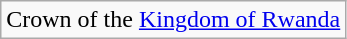<table class="wikitable">
<tr>
<td> Crown of the <a href='#'>Kingdom of Rwanda</a></td>
</tr>
</table>
